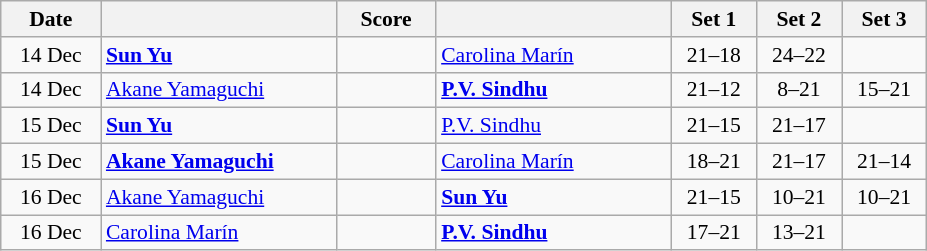<table class="wikitable" style="text-align: center; font-size:90% ">
<tr>
<th width="60">Date</th>
<th align="right" width="150"></th>
<th width="60">Score</th>
<th align="left" width="150"></th>
<th width="50">Set 1</th>
<th width="50">Set 2</th>
<th width="50">Set 3</th>
</tr>
<tr>
<td>14 Dec</td>
<td align=left><strong> <a href='#'>Sun Yu</a></strong></td>
<td align=center></td>
<td align=left> <a href='#'>Carolina Marín</a></td>
<td>21–18</td>
<td>24–22</td>
<td></td>
</tr>
<tr>
<td>14 Dec</td>
<td align=left> <a href='#'>Akane Yamaguchi</a></td>
<td align=center></td>
<td align=left><strong> <a href='#'>P.V. Sindhu</a></strong></td>
<td>21–12</td>
<td>8–21</td>
<td>15–21</td>
</tr>
<tr>
<td>15 Dec</td>
<td align=left><strong> <a href='#'>Sun Yu</a></strong></td>
<td align=center></td>
<td align=left> <a href='#'>P.V. Sindhu</a></td>
<td>21–15</td>
<td>21–17</td>
<td></td>
</tr>
<tr>
<td>15 Dec</td>
<td align=left><strong> <a href='#'>Akane Yamaguchi</a></strong></td>
<td align=center></td>
<td align=left> <a href='#'>Carolina Marín</a></td>
<td>18–21</td>
<td>21–17</td>
<td>21–14</td>
</tr>
<tr>
<td>16 Dec</td>
<td align=left> <a href='#'>Akane Yamaguchi</a></td>
<td align=center></td>
<td align=left><strong> <a href='#'>Sun Yu</a></strong></td>
<td>21–15</td>
<td>10–21</td>
<td>10–21</td>
</tr>
<tr>
<td>16 Dec</td>
<td align=left> <a href='#'>Carolina Marín</a></td>
<td align=center></td>
<td align=left><strong> <a href='#'>P.V. Sindhu</a></strong></td>
<td>17–21</td>
<td>13–21</td>
<td></td>
</tr>
</table>
